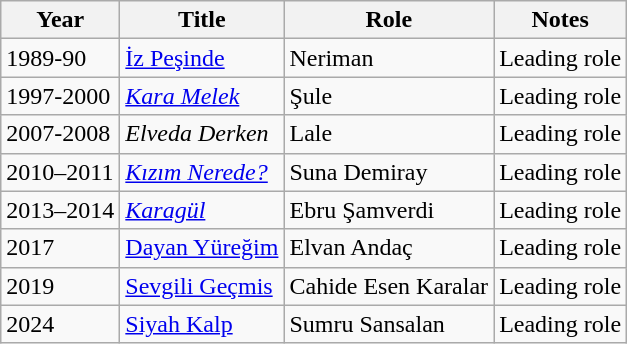<table class="wikitable sortable">
<tr>
<th>Year</th>
<th>Title</th>
<th>Role</th>
<th class="unsortable">Notes</th>
</tr>
<tr>
<td>1989-90</td>
<td><a href='#'>İz Peşinde</a></td>
<td>Neriman</td>
<td>Leading role</td>
</tr>
<tr>
<td>1997-2000</td>
<td><em><a href='#'>Kara Melek</a></em></td>
<td>Şule</td>
<td>Leading role</td>
</tr>
<tr>
<td>2007-2008</td>
<td><em>Elveda Derken</em></td>
<td>Lale</td>
<td>Leading role</td>
</tr>
<tr>
<td>2010–2011</td>
<td><em><a href='#'>Kızım Nerede?</a></em></td>
<td>Suna Demiray</td>
<td>Leading role</td>
</tr>
<tr>
<td>2013–2014</td>
<td><em><a href='#'>Karagül</a></em></td>
<td>Ebru Şamverdi</td>
<td>Leading role</td>
</tr>
<tr>
<td>2017</td>
<td><a href='#'>Dayan Yüreğim</a></td>
<td>Elvan Andaç</td>
<td>Leading role</td>
</tr>
<tr>
<td>2019</td>
<td><a href='#'>Sevgili Geçmis</a></td>
<td>Cahide Esen Karalar</td>
<td>Leading role</td>
</tr>
<tr>
<td>2024</td>
<td><a href='#'>Siyah Kalp</a></td>
<td>Sumru Sansalan</td>
<td>Leading role</td>
</tr>
</table>
